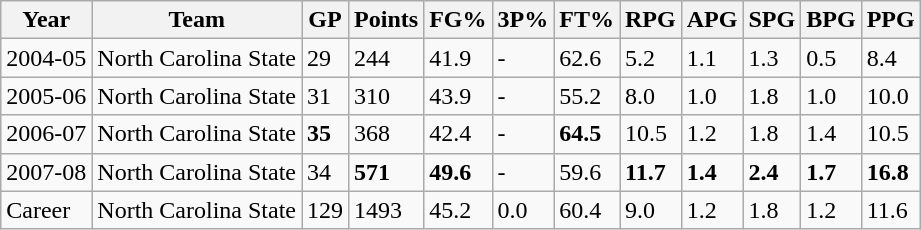<table class="wikitable">
<tr>
<th>Year</th>
<th>Team</th>
<th>GP</th>
<th>Points</th>
<th>FG%</th>
<th>3P%</th>
<th>FT%</th>
<th>RPG</th>
<th>APG</th>
<th>SPG</th>
<th>BPG</th>
<th>PPG</th>
</tr>
<tr>
<td>2004-05</td>
<td>North Carolina State</td>
<td>29</td>
<td>244</td>
<td>41.9</td>
<td>-</td>
<td>62.6</td>
<td>5.2</td>
<td>1.1</td>
<td>1.3</td>
<td>0.5</td>
<td>8.4</td>
</tr>
<tr>
<td>2005-06</td>
<td>North Carolina State</td>
<td>31</td>
<td>310</td>
<td>43.9</td>
<td>-</td>
<td>55.2</td>
<td>8.0</td>
<td>1.0</td>
<td>1.8</td>
<td>1.0</td>
<td>10.0</td>
</tr>
<tr>
<td>2006-07</td>
<td>North Carolina State</td>
<td><strong>35</strong></td>
<td>368</td>
<td>42.4</td>
<td>-</td>
<td><strong>64.5</strong></td>
<td>10.5</td>
<td>1.2</td>
<td>1.8</td>
<td>1.4</td>
<td>10.5</td>
</tr>
<tr>
<td>2007-08</td>
<td>North Carolina State</td>
<td>34</td>
<td><strong>571</strong></td>
<td><strong>49.6</strong></td>
<td>-</td>
<td>59.6</td>
<td><strong>11.7</strong></td>
<td><strong>1.4</strong></td>
<td><strong>2.4</strong></td>
<td><strong>1.7</strong></td>
<td><strong>16.8</strong></td>
</tr>
<tr>
<td>Career</td>
<td>North Carolina State</td>
<td>129</td>
<td>1493</td>
<td>45.2</td>
<td>0.0</td>
<td>60.4</td>
<td>9.0</td>
<td>1.2</td>
<td>1.8</td>
<td>1.2</td>
<td>11.6</td>
</tr>
</table>
